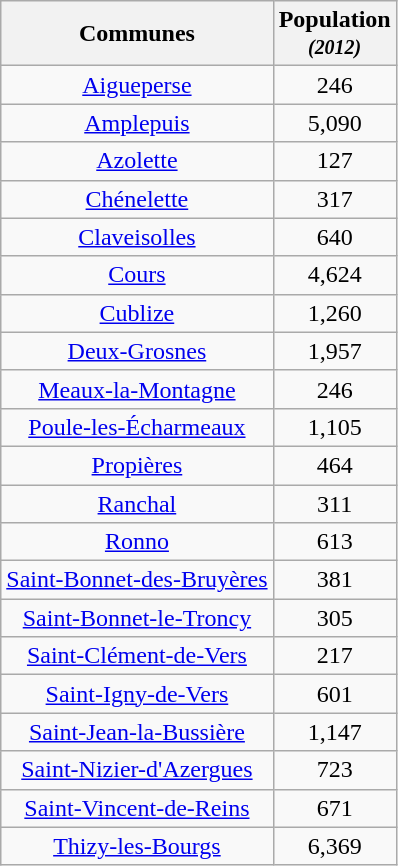<table class="wikitable centre" style="text-align:center;">
<tr>
<th socpe="col">Communes</th>
<th scope="col">Population<br><small><em>(2012)</em></small></th>
</tr>
<tr>
<td><a href='#'>Aigueperse</a></td>
<td>246</td>
</tr>
<tr>
<td><a href='#'>Amplepuis</a></td>
<td>5,090</td>
</tr>
<tr>
<td><a href='#'>Azolette</a></td>
<td>127</td>
</tr>
<tr>
<td><a href='#'>Chénelette</a></td>
<td>317</td>
</tr>
<tr>
<td><a href='#'>Claveisolles</a></td>
<td>640</td>
</tr>
<tr>
<td><a href='#'>Cours</a></td>
<td>4,624</td>
</tr>
<tr>
<td><a href='#'>Cublize</a></td>
<td>1,260</td>
</tr>
<tr>
<td><a href='#'>Deux-Grosnes</a></td>
<td>1,957</td>
</tr>
<tr>
<td><a href='#'>Meaux-la-Montagne</a></td>
<td>246</td>
</tr>
<tr>
<td><a href='#'>Poule-les-Écharmeaux</a></td>
<td>1,105</td>
</tr>
<tr>
<td><a href='#'>Propières</a></td>
<td>464</td>
</tr>
<tr>
<td><a href='#'>Ranchal</a></td>
<td>311</td>
</tr>
<tr>
<td><a href='#'>Ronno</a></td>
<td>613</td>
</tr>
<tr>
<td><a href='#'>Saint-Bonnet-des-Bruyères</a></td>
<td>381</td>
</tr>
<tr>
<td><a href='#'>Saint-Bonnet-le-Troncy</a></td>
<td>305</td>
</tr>
<tr>
<td><a href='#'>Saint-Clément-de-Vers</a></td>
<td>217</td>
</tr>
<tr>
<td><a href='#'>Saint-Igny-de-Vers</a></td>
<td>601</td>
</tr>
<tr>
<td><a href='#'>Saint-Jean-la-Bussière</a></td>
<td>1,147</td>
</tr>
<tr>
<td><a href='#'>Saint-Nizier-d'Azergues</a></td>
<td>723</td>
</tr>
<tr>
<td><a href='#'>Saint-Vincent-de-Reins</a></td>
<td>671</td>
</tr>
<tr>
<td><a href='#'>Thizy-les-Bourgs</a></td>
<td>6,369</td>
</tr>
</table>
